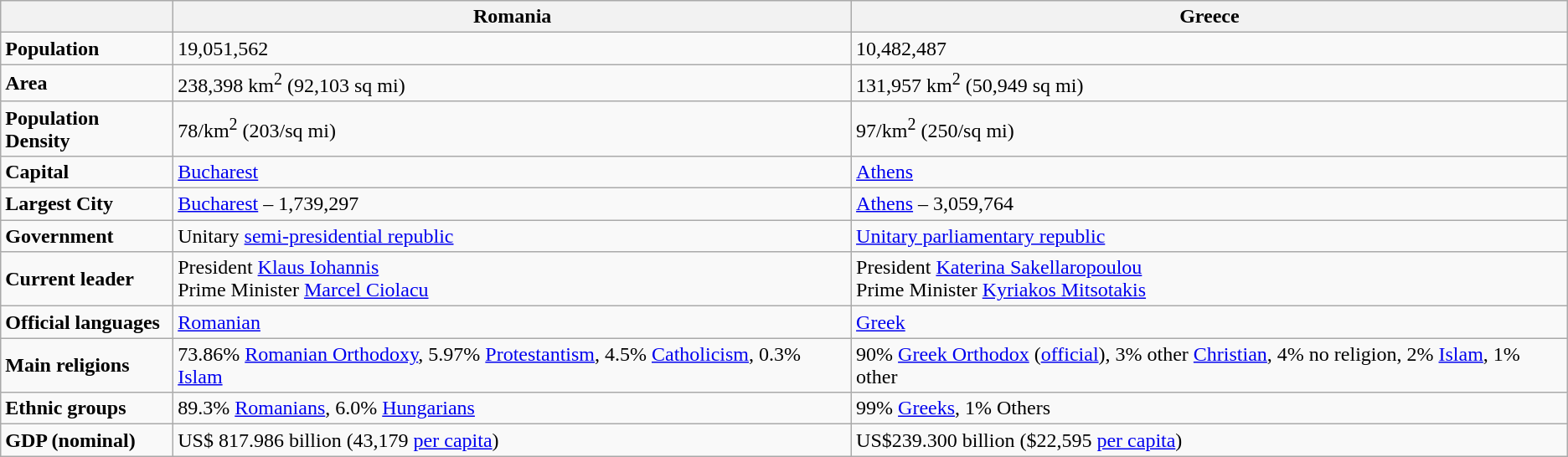<table class="wikitable">
<tr>
<th></th>
<th> <strong>Romania</strong></th>
<th> <strong>Greece</strong></th>
</tr>
<tr>
<td><strong>Population</strong></td>
<td>19,051,562 </td>
<td>10,482,487</td>
</tr>
<tr>
<td><strong>Area</strong></td>
<td>238,398 km<sup>2</sup> (92,103 sq mi)</td>
<td>131,957 km<sup>2</sup> (50,949 sq mi)</td>
</tr>
<tr>
<td><strong>Population Density</strong></td>
<td>78/km<sup>2</sup> (203/sq mi)</td>
<td>97/km<sup>2</sup> (250/sq mi)</td>
</tr>
<tr>
<td><strong>Capital</strong></td>
<td><a href='#'>Bucharest</a></td>
<td><a href='#'>Athens</a></td>
</tr>
<tr>
<td><strong>Largest City</strong></td>
<td><a href='#'>Bucharest</a> – 1,739,297</td>
<td><a href='#'>Athens</a> – 3,059,764</td>
</tr>
<tr>
<td><strong>Government</strong></td>
<td>Unitary <a href='#'>semi-presidential republic</a></td>
<td><a href='#'>Unitary parliamentary republic</a></td>
</tr>
<tr>
<td><strong>Current leader</strong></td>
<td>President <a href='#'>Klaus Iohannis</a><br> Prime Minister <a href='#'>Marcel Ciolacu</a></td>
<td>President <a href='#'>Katerina Sakellaropoulou</a><br> Prime Minister <a href='#'>Kyriakos Mitsotakis</a></td>
</tr>
<tr>
<td><strong>Official languages</strong></td>
<td><a href='#'>Romanian</a></td>
<td><a href='#'>Greek</a></td>
</tr>
<tr>
<td><strong>Main religions</strong></td>
<td>73.86% <a href='#'>Romanian Orthodoxy</a>, 5.97% <a href='#'> Protestantism</a>, 4.5% <a href='#'>Catholicism</a>, 0.3% <a href='#'>Islam</a></td>
<td>90% <a href='#'>Greek Orthodox</a> (<a href='#'>official</a>), 3% other <a href='#'>Christian</a>, 4% no religion, 2% <a href='#'>Islam</a>, 1% other</td>
</tr>
<tr>
<td><strong>Ethnic groups</strong></td>
<td>89.3% <a href='#'>Romanians</a>, 6.0% <a href='#'>Hungarians</a></td>
<td>99% <a href='#'>Greeks</a>, 1% Others</td>
</tr>
<tr>
<td><strong>GDP (nominal)</strong></td>
<td>US$ 817.986 billion (43,179 <a href='#'>per capita</a>)</td>
<td>US$239.300 billion ($22,595 <a href='#'>per capita</a>)</td>
</tr>
</table>
